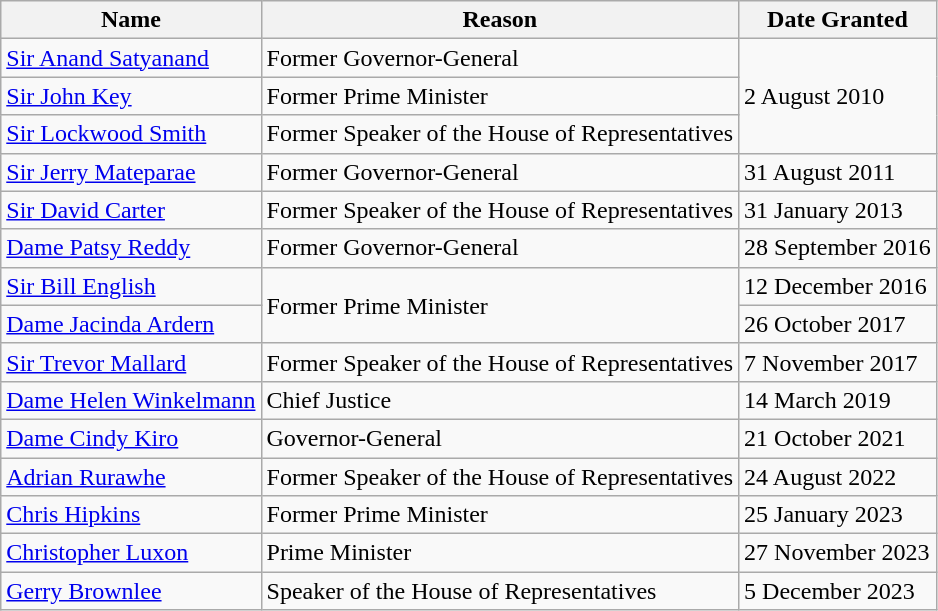<table class="wikitable">
<tr>
<th>Name</th>
<th>Reason</th>
<th>Date Granted</th>
</tr>
<tr>
<td><a href='#'>Sir Anand Satyanand</a></td>
<td>Former Governor-General</td>
<td rowspan=3>2 August 2010</td>
</tr>
<tr>
<td><a href='#'>Sir John Key</a></td>
<td>Former Prime Minister</td>
</tr>
<tr>
<td><a href='#'>Sir Lockwood Smith</a></td>
<td>Former Speaker of the House of Representatives</td>
</tr>
<tr>
<td><a href='#'>Sir Jerry Mateparae</a></td>
<td>Former Governor-General</td>
<td>31 August 2011</td>
</tr>
<tr>
<td><a href='#'>Sir David Carter</a></td>
<td>Former Speaker of the House of Representatives</td>
<td>31 January 2013</td>
</tr>
<tr>
<td><a href='#'>Dame Patsy Reddy</a></td>
<td>Former Governor-General</td>
<td>28 September 2016</td>
</tr>
<tr>
<td><a href='#'>Sir Bill English</a></td>
<td rowspan="2">Former Prime Minister</td>
<td>12 December 2016</td>
</tr>
<tr>
<td><a href='#'>Dame Jacinda Ardern</a></td>
<td>26 October 2017</td>
</tr>
<tr>
<td><a href='#'>Sir Trevor Mallard</a></td>
<td>Former Speaker of the House of Representatives</td>
<td>7 November 2017</td>
</tr>
<tr>
<td><a href='#'>Dame Helen Winkelmann</a></td>
<td>Chief Justice</td>
<td>14 March 2019</td>
</tr>
<tr>
<td><a href='#'>Dame Cindy Kiro</a></td>
<td>Governor-General</td>
<td>21 October 2021</td>
</tr>
<tr>
<td><a href='#'>Adrian Rurawhe</a></td>
<td>Former Speaker of the House of Representatives</td>
<td>24 August 2022</td>
</tr>
<tr>
<td><a href='#'>Chris Hipkins</a></td>
<td>Former Prime Minister</td>
<td>25 January 2023</td>
</tr>
<tr>
<td><a href='#'>Christopher Luxon</a></td>
<td>Prime Minister</td>
<td>27 November 2023</td>
</tr>
<tr>
<td><a href='#'>Gerry Brownlee</a></td>
<td>Speaker of the House of Representatives</td>
<td>5 December 2023</td>
</tr>
</table>
